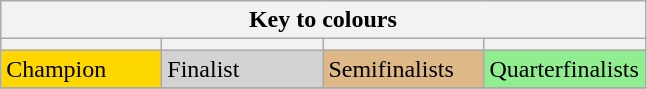<table class="wikitable">
<tr>
<th colspan=4>Key to colours</th>
</tr>
<tr>
<th width=100px></th>
<th width=100px></th>
<th width=100px></th>
<th width=100px></th>
</tr>
<tr>
<td bgcolor=gold>Champion</td>
<td bgcolor=lightgrey>Finalist</td>
<td bgcolor=burlywood>Semifinalists</td>
<td bgcolor=lightgreen>Quarterfinalists</td>
</tr>
<tr>
</tr>
</table>
